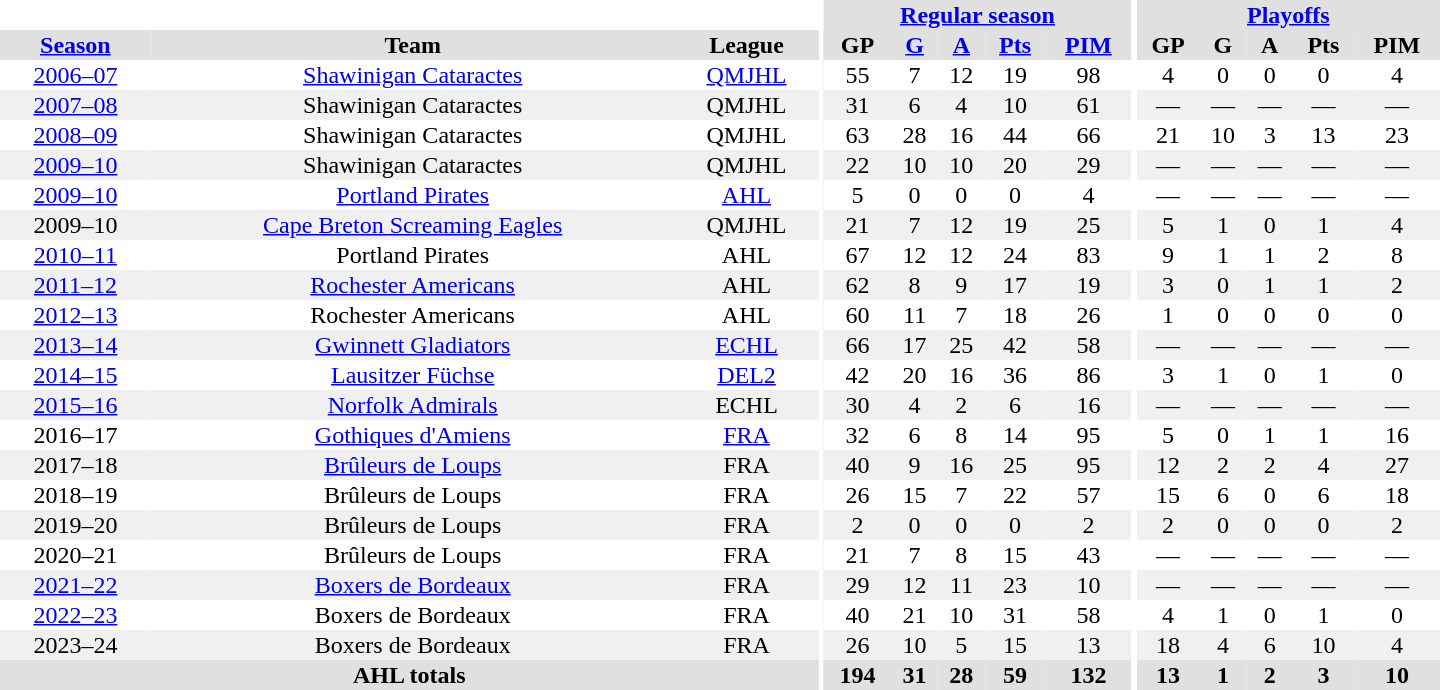<table border="0" cellpadding="1" cellspacing="0" style="text-align:center; width:60em">
<tr bgcolor="#e0e0e0">
<th colspan="3" bgcolor="#ffffff"></th>
<th rowspan="99" bgcolor="#ffffff"></th>
<th colspan="5"><a href='#'>Regular season</a></th>
<th rowspan="99" bgcolor="#ffffff"></th>
<th colspan="5"><a href='#'>Playoffs</a></th>
</tr>
<tr bgcolor="#e0e0e0">
<th><a href='#'>Season</a></th>
<th>Team</th>
<th>League</th>
<th>GP</th>
<th><a href='#'>G</a></th>
<th><a href='#'>A</a></th>
<th><a href='#'>Pts</a></th>
<th><a href='#'>PIM</a></th>
<th>GP</th>
<th>G</th>
<th>A</th>
<th>Pts</th>
<th>PIM</th>
</tr>
<tr ALIGN="center">
<td><a href='#'>2006–07</a></td>
<td><a href='#'>Shawinigan Cataractes</a></td>
<td><a href='#'>QMJHL</a></td>
<td>55</td>
<td>7</td>
<td>12</td>
<td>19</td>
<td>98</td>
<td>4</td>
<td>0</td>
<td>0</td>
<td>0</td>
<td>4</td>
</tr>
<tr ALIGN="center" bgcolor="#f0f0f0">
<td><a href='#'>2007–08</a></td>
<td>Shawinigan Cataractes</td>
<td>QMJHL</td>
<td>31</td>
<td>6</td>
<td>4</td>
<td>10</td>
<td>61</td>
<td>—</td>
<td>—</td>
<td>—</td>
<td>—</td>
<td>—</td>
</tr>
<tr ALIGN="center">
<td><a href='#'>2008–09</a></td>
<td>Shawinigan Cataractes</td>
<td>QMJHL</td>
<td>63</td>
<td>28</td>
<td>16</td>
<td>44</td>
<td>66</td>
<td>21</td>
<td>10</td>
<td>3</td>
<td>13</td>
<td>23</td>
</tr>
<tr ALIGN="center" bgcolor="#f0f0f0">
<td><a href='#'>2009–10</a></td>
<td>Shawinigan Cataractes</td>
<td>QMJHL</td>
<td>22</td>
<td>10</td>
<td>10</td>
<td>20</td>
<td>29</td>
<td>—</td>
<td>—</td>
<td>—</td>
<td>—</td>
<td>—</td>
</tr>
<tr ALIGN="center">
<td><a href='#'>2009–10</a></td>
<td><a href='#'>Portland Pirates</a></td>
<td><a href='#'>AHL</a></td>
<td>5</td>
<td>0</td>
<td>0</td>
<td>0</td>
<td>4</td>
<td>—</td>
<td>—</td>
<td>—</td>
<td>—</td>
<td>—</td>
</tr>
<tr ALIGN="center" bgcolor="#f0f0f0">
<td>2009–10</td>
<td><a href='#'>Cape Breton Screaming Eagles</a></td>
<td>QMJHL</td>
<td>21</td>
<td>7</td>
<td>12</td>
<td>19</td>
<td>25</td>
<td>5</td>
<td>1</td>
<td>0</td>
<td>1</td>
<td>4</td>
</tr>
<tr ALIGN="center">
<td><a href='#'>2010–11</a></td>
<td>Portland Pirates</td>
<td>AHL</td>
<td>67</td>
<td>12</td>
<td>12</td>
<td>24</td>
<td>83</td>
<td>9</td>
<td>1</td>
<td>1</td>
<td>2</td>
<td>8</td>
</tr>
<tr ALIGN="center" bgcolor="#f0f0f0">
<td><a href='#'>2011–12</a></td>
<td><a href='#'>Rochester Americans</a></td>
<td>AHL</td>
<td>62</td>
<td>8</td>
<td>9</td>
<td>17</td>
<td>19</td>
<td>3</td>
<td>0</td>
<td>1</td>
<td>1</td>
<td>2</td>
</tr>
<tr ALIGN="center">
<td><a href='#'>2012–13</a></td>
<td>Rochester Americans</td>
<td>AHL</td>
<td>60</td>
<td>11</td>
<td>7</td>
<td>18</td>
<td>26</td>
<td>1</td>
<td>0</td>
<td>0</td>
<td>0</td>
<td>0</td>
</tr>
<tr ALIGN="center" bgcolor="#f0f0f0">
<td><a href='#'>2013–14</a></td>
<td><a href='#'>Gwinnett Gladiators</a></td>
<td><a href='#'>ECHL</a></td>
<td>66</td>
<td>17</td>
<td>25</td>
<td>42</td>
<td>58</td>
<td>—</td>
<td>—</td>
<td>—</td>
<td>—</td>
<td>—</td>
</tr>
<tr ALIGN="center">
<td><a href='#'>2014–15</a></td>
<td><a href='#'>Lausitzer Füchse</a></td>
<td><a href='#'>DEL2</a></td>
<td>42</td>
<td>20</td>
<td>16</td>
<td>36</td>
<td>86</td>
<td>3</td>
<td>1</td>
<td>0</td>
<td>1</td>
<td>0</td>
</tr>
<tr ALIGN="center" bgcolor="#f0f0f0">
<td><a href='#'>2015–16</a></td>
<td><a href='#'>Norfolk Admirals</a></td>
<td>ECHL</td>
<td>30</td>
<td>4</td>
<td>2</td>
<td>6</td>
<td>16</td>
<td>—</td>
<td>—</td>
<td>—</td>
<td>—</td>
<td>—</td>
</tr>
<tr ALIGN="center">
<td>2016–17</td>
<td><a href='#'>Gothiques d'Amiens</a></td>
<td><a href='#'>FRA</a></td>
<td>32</td>
<td>6</td>
<td>8</td>
<td>14</td>
<td>95</td>
<td>5</td>
<td>0</td>
<td>1</td>
<td>1</td>
<td>16</td>
</tr>
<tr ALIGN="center" bgcolor="#f0f0f0">
<td>2017–18</td>
<td><a href='#'>Brûleurs de Loups</a></td>
<td>FRA</td>
<td>40</td>
<td>9</td>
<td>16</td>
<td>25</td>
<td>95</td>
<td>12</td>
<td>2</td>
<td>2</td>
<td>4</td>
<td>27</td>
</tr>
<tr ALIGN="center">
<td>2018–19</td>
<td>Brûleurs de Loups</td>
<td>FRA</td>
<td>26</td>
<td>15</td>
<td>7</td>
<td>22</td>
<td>57</td>
<td>15</td>
<td>6</td>
<td>0</td>
<td>6</td>
<td>18</td>
</tr>
<tr ALIGN="center" bgcolor="#f0f0f0">
<td>2019–20</td>
<td>Brûleurs de Loups</td>
<td>FRA</td>
<td>2</td>
<td>0</td>
<td>0</td>
<td>0</td>
<td>2</td>
<td>2</td>
<td>0</td>
<td>0</td>
<td>0</td>
<td>2</td>
</tr>
<tr ALIGN="center">
<td>2020–21</td>
<td>Brûleurs de Loups</td>
<td>FRA</td>
<td>21</td>
<td>7</td>
<td>8</td>
<td>15</td>
<td>43</td>
<td>—</td>
<td>—</td>
<td>—</td>
<td>—</td>
<td>—</td>
</tr>
<tr ALIGN="center" bgcolor="#f0f0f0">
<td><a href='#'>2021–22</a></td>
<td><a href='#'>Boxers de Bordeaux</a></td>
<td>FRA</td>
<td>29</td>
<td>12</td>
<td>11</td>
<td>23</td>
<td>10</td>
<td>—</td>
<td>—</td>
<td>—</td>
<td>—</td>
<td>—</td>
</tr>
<tr ALIGN="center">
<td><a href='#'>2022–23</a></td>
<td>Boxers de Bordeaux</td>
<td>FRA</td>
<td>40</td>
<td>21</td>
<td>10</td>
<td>31</td>
<td>58</td>
<td>4</td>
<td>1</td>
<td>0</td>
<td>1</td>
<td>0</td>
</tr>
<tr ALIGN="center" bgcolor="#f0f0f0">
<td>2023–24</td>
<td>Boxers de Bordeaux</td>
<td>FRA</td>
<td>26</td>
<td>10</td>
<td>5</td>
<td>15</td>
<td>13</td>
<td>18</td>
<td>4</td>
<td>6</td>
<td>10</td>
<td>4</td>
</tr>
<tr bgcolor="#e0e0e0">
<th colspan="3">AHL totals</th>
<th>194</th>
<th>31</th>
<th>28</th>
<th>59</th>
<th>132</th>
<th>13</th>
<th>1</th>
<th>2</th>
<th>3</th>
<th>10</th>
</tr>
</table>
